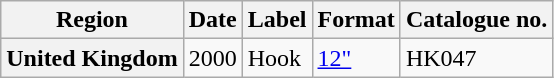<table class="wikitable plainrowheaders">
<tr>
<th scope="col">Region</th>
<th scope="col">Date</th>
<th scope="col">Label</th>
<th scope="col">Format</th>
<th scope="col">Catalogue no.</th>
</tr>
<tr>
<th scope="row">United Kingdom</th>
<td>2000</td>
<td>Hook</td>
<td><a href='#'>12"</a></td>
<td>HK047</td>
</tr>
</table>
